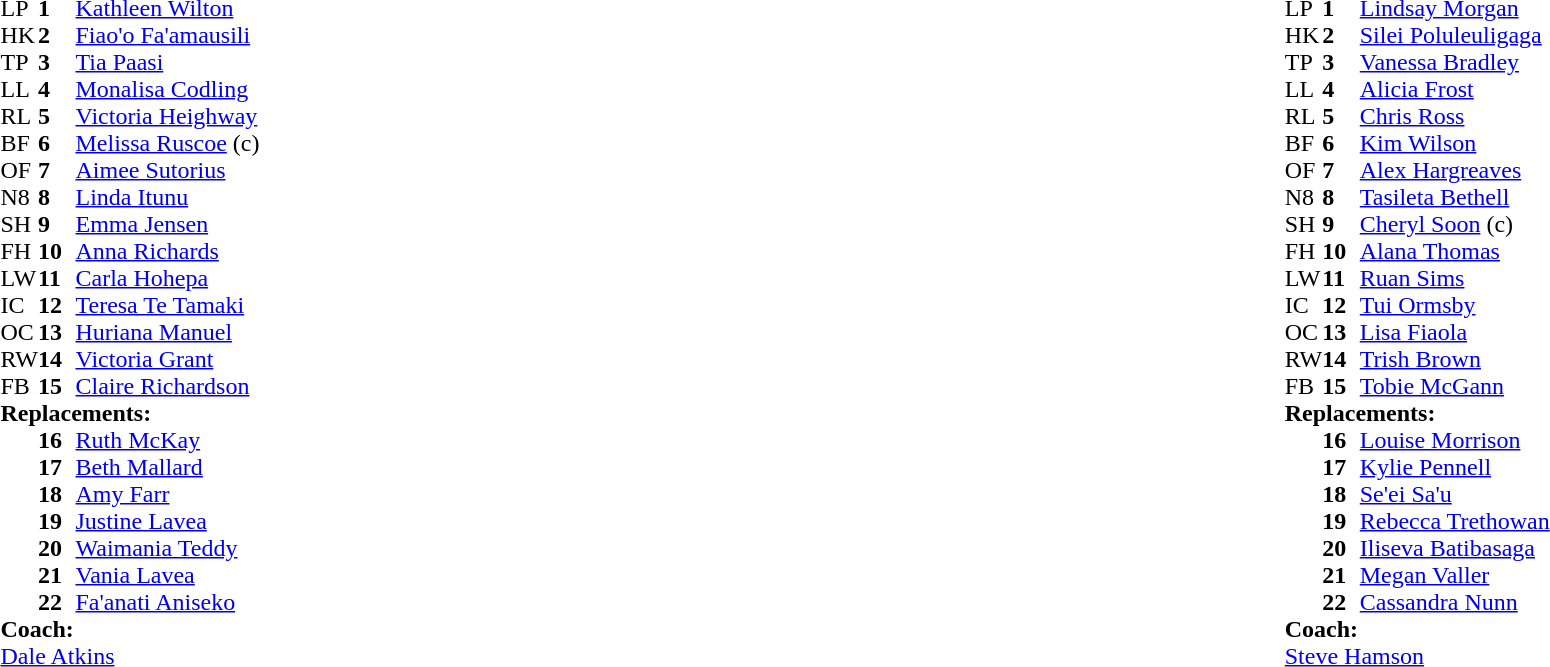<table style="width:100%">
<tr>
<td style="vertical-align:top; width:50%"><br><table cellpadding="0" cellspacing="0">
<tr>
<th width="25"></th>
<th width="25"></th>
</tr>
<tr>
<td>LP</td>
<td><strong>1</strong></td>
<td><a href='#'>Kathleen Wilton</a></td>
<td></td>
<td></td>
</tr>
<tr>
<td>HK</td>
<td><strong>2</strong></td>
<td><a href='#'>Fiao'o Fa'amausili</a></td>
<td></td>
<td></td>
</tr>
<tr>
<td>TP</td>
<td><strong>3</strong></td>
<td><a href='#'>Tia Paasi</a></td>
<td></td>
<td></td>
</tr>
<tr>
<td>LL</td>
<td><strong>4</strong></td>
<td><a href='#'>Monalisa Codling</a></td>
<td></td>
<td></td>
</tr>
<tr>
<td>RL</td>
<td><strong>5</strong></td>
<td><a href='#'>Victoria Heighway</a></td>
<td></td>
<td></td>
</tr>
<tr>
<td>BF</td>
<td><strong>6</strong></td>
<td><a href='#'>Melissa Ruscoe</a> (c)</td>
<td></td>
<td></td>
</tr>
<tr>
<td>OF</td>
<td><strong>7</strong></td>
<td><a href='#'>Aimee Sutorius</a></td>
<td></td>
<td></td>
</tr>
<tr>
<td>N8</td>
<td><strong>8</strong></td>
<td><a href='#'>Linda Itunu</a></td>
<td></td>
<td></td>
</tr>
<tr>
<td>SH</td>
<td><strong>9</strong></td>
<td><a href='#'>Emma Jensen</a></td>
<td></td>
<td></td>
</tr>
<tr>
<td>FH</td>
<td><strong>10</strong></td>
<td><a href='#'>Anna Richards</a></td>
<td></td>
<td></td>
</tr>
<tr>
<td>LW</td>
<td><strong>11</strong></td>
<td><a href='#'>Carla Hohepa</a></td>
<td></td>
<td></td>
</tr>
<tr>
<td>IC</td>
<td><strong>12</strong></td>
<td><a href='#'>Teresa Te Tamaki</a></td>
<td></td>
<td></td>
</tr>
<tr>
<td>OC</td>
<td><strong>13</strong></td>
<td><a href='#'>Huriana Manuel</a></td>
<td></td>
<td></td>
</tr>
<tr>
<td>RW</td>
<td><strong>14</strong></td>
<td><a href='#'>Victoria Grant</a></td>
<td></td>
<td></td>
</tr>
<tr>
<td>FB</td>
<td><strong>15</strong></td>
<td><a href='#'>Claire Richardson</a></td>
<td></td>
<td></td>
</tr>
<tr>
<td colspan="3"><strong>Replacements:</strong></td>
</tr>
<tr>
<td></td>
<td><strong>16</strong></td>
<td><a href='#'>Ruth McKay</a></td>
<td></td>
<td></td>
</tr>
<tr>
<td></td>
<td><strong>17</strong></td>
<td><a href='#'>Beth Mallard</a></td>
<td></td>
<td></td>
</tr>
<tr>
<td></td>
<td><strong>18</strong></td>
<td><a href='#'>Amy Farr</a></td>
<td></td>
<td></td>
</tr>
<tr>
<td></td>
<td><strong>19</strong></td>
<td><a href='#'>Justine Lavea</a></td>
<td></td>
<td></td>
</tr>
<tr>
<td></td>
<td><strong>20</strong></td>
<td><a href='#'>Waimania Teddy</a></td>
<td></td>
<td></td>
</tr>
<tr>
<td></td>
<td><strong>21</strong></td>
<td><a href='#'>Vania Lavea</a></td>
<td></td>
<td></td>
</tr>
<tr>
<td></td>
<td><strong>22</strong></td>
<td><a href='#'>Fa'anati Aniseko</a></td>
<td></td>
<td></td>
</tr>
<tr>
<td colspan="3"><strong>Coach:</strong></td>
</tr>
<tr>
<td colspan="4"> <a href='#'>Dale Atkins</a></td>
</tr>
</table>
</td>
<td width="50%" valign="top"><br><table cellpadding="0" cellspacing="0" style="margin:auto">
<tr>
<th width="25"></th>
<th width="25"></th>
</tr>
<tr>
<td>LP</td>
<td><strong>1</strong></td>
<td><a href='#'>Lindsay Morgan</a></td>
<td></td>
<td></td>
</tr>
<tr>
<td>HK</td>
<td><strong>2</strong></td>
<td><a href='#'>Silei Poluleuligaga</a></td>
<td></td>
<td></td>
</tr>
<tr>
<td>TP</td>
<td><strong>3</strong></td>
<td><a href='#'>Vanessa Bradley</a></td>
<td></td>
<td></td>
</tr>
<tr>
<td>LL</td>
<td><strong>4</strong></td>
<td><a href='#'>Alicia Frost</a></td>
<td></td>
<td></td>
</tr>
<tr>
<td>RL</td>
<td><strong>5</strong></td>
<td><a href='#'>Chris Ross</a></td>
<td></td>
<td></td>
</tr>
<tr>
<td>BF</td>
<td><strong>6</strong></td>
<td><a href='#'>Kim Wilson</a></td>
<td></td>
<td></td>
</tr>
<tr>
<td>OF</td>
<td><strong>7</strong></td>
<td><a href='#'>Alex Hargreaves</a></td>
<td></td>
<td></td>
</tr>
<tr>
<td>N8</td>
<td><strong>8</strong></td>
<td><a href='#'>Tasileta Bethell</a></td>
<td></td>
<td></td>
</tr>
<tr>
<td>SH</td>
<td><strong>9</strong></td>
<td><a href='#'>Cheryl Soon</a> (c)</td>
<td></td>
<td></td>
</tr>
<tr>
<td>FH</td>
<td><strong>10</strong></td>
<td><a href='#'>Alana Thomas</a></td>
<td></td>
<td></td>
</tr>
<tr>
<td>LW</td>
<td><strong>11</strong></td>
<td><a href='#'>Ruan Sims</a></td>
<td></td>
<td></td>
</tr>
<tr>
<td>IC</td>
<td><strong>12</strong></td>
<td><a href='#'>Tui Ormsby</a></td>
<td></td>
<td></td>
</tr>
<tr>
<td>OC</td>
<td><strong>13</strong></td>
<td><a href='#'>Lisa Fiaola</a></td>
<td></td>
<td></td>
</tr>
<tr>
<td>RW</td>
<td><strong>14</strong></td>
<td><a href='#'>Trish Brown</a></td>
<td></td>
<td></td>
</tr>
<tr>
<td>FB</td>
<td><strong>15</strong></td>
<td><a href='#'>Tobie McGann</a></td>
<td></td>
<td></td>
</tr>
<tr>
<td colspan="3"><strong>Replacements:</strong></td>
</tr>
<tr>
<td></td>
<td><strong>16</strong></td>
<td><a href='#'>Louise Morrison</a></td>
<td></td>
<td></td>
</tr>
<tr>
<td></td>
<td><strong>17</strong></td>
<td><a href='#'>Kylie Pennell</a></td>
<td></td>
<td></td>
</tr>
<tr>
<td></td>
<td><strong>18</strong></td>
<td><a href='#'>Se'ei Sa'u</a></td>
<td></td>
<td></td>
</tr>
<tr>
<td></td>
<td><strong>19</strong></td>
<td><a href='#'>Rebecca Trethowan</a></td>
<td></td>
<td></td>
</tr>
<tr>
<td></td>
<td><strong>20</strong></td>
<td><a href='#'>Iliseva Batibasaga</a></td>
<td></td>
<td></td>
</tr>
<tr>
<td></td>
<td><strong>21</strong></td>
<td><a href='#'>Megan Valler</a></td>
<td></td>
<td></td>
</tr>
<tr>
<td></td>
<td><strong>22</strong></td>
<td><a href='#'>Cassandra Nunn</a></td>
<td></td>
<td></td>
</tr>
<tr>
<td colspan="3"><strong>Coach:</strong></td>
</tr>
<tr>
<td colspan="4"> <a href='#'>Steve Hamson</a></td>
</tr>
</table>
</td>
</tr>
</table>
